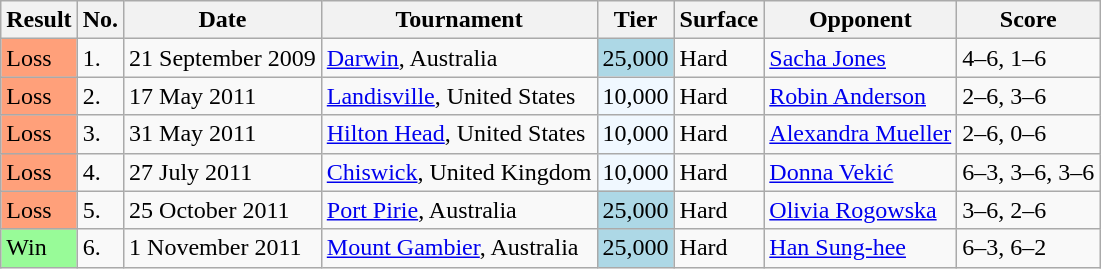<table class="sortable wikitable">
<tr>
<th>Result</th>
<th>No.</th>
<th>Date</th>
<th>Tournament</th>
<th>Tier</th>
<th>Surface</th>
<th>Opponent</th>
<th class="unsortable">Score</th>
</tr>
<tr style="background:;">
<td bgcolor="#ffa07a">Loss</td>
<td>1.</td>
<td>21 September 2009</td>
<td><a href='#'>Darwin</a>, Australia</td>
<td bgcolor=lightblue>25,000</td>
<td>Hard</td>
<td> <a href='#'>Sacha Jones</a></td>
<td>4–6, 1–6</td>
</tr>
<tr style="background:;">
<td bgcolor="#ffa07a">Loss</td>
<td>2.</td>
<td>17 May 2011</td>
<td><a href='#'>Landisville</a>, United States</td>
<td bgcolor=f0f8ff>10,000</td>
<td>Hard</td>
<td> <a href='#'>Robin Anderson</a></td>
<td>2–6, 3–6</td>
</tr>
<tr style="background:;">
<td bgcolor="#ffa07a">Loss</td>
<td>3.</td>
<td>31 May 2011</td>
<td><a href='#'>Hilton Head</a>, United States</td>
<td bgcolor=f0f8ff>10,000</td>
<td>Hard</td>
<td> <a href='#'>Alexandra Mueller</a></td>
<td>2–6, 0–6</td>
</tr>
<tr style="background:;">
<td bgcolor="#ffa07a">Loss</td>
<td>4.</td>
<td>27 July 2011</td>
<td><a href='#'>Chiswick</a>, United Kingdom</td>
<td bgcolor=f0f8ff>10,000</td>
<td>Hard</td>
<td> <a href='#'>Donna Vekić</a></td>
<td>6–3, 3–6, 3–6</td>
</tr>
<tr style="background:;">
<td bgcolor="#ffa07a">Loss</td>
<td>5.</td>
<td>25 October 2011</td>
<td><a href='#'>Port Pirie</a>, Australia</td>
<td bgcolor=lightblue>25,000</td>
<td>Hard</td>
<td> <a href='#'>Olivia Rogowska</a></td>
<td>3–6, 2–6</td>
</tr>
<tr style="background:;">
<td bgcolor="#98FB98">Win</td>
<td>6.</td>
<td>1 November 2011</td>
<td><a href='#'>Mount Gambier</a>, Australia</td>
<td bgcolor=lightblue>25,000</td>
<td>Hard</td>
<td> <a href='#'>Han Sung-hee</a></td>
<td>6–3, 6–2</td>
</tr>
</table>
